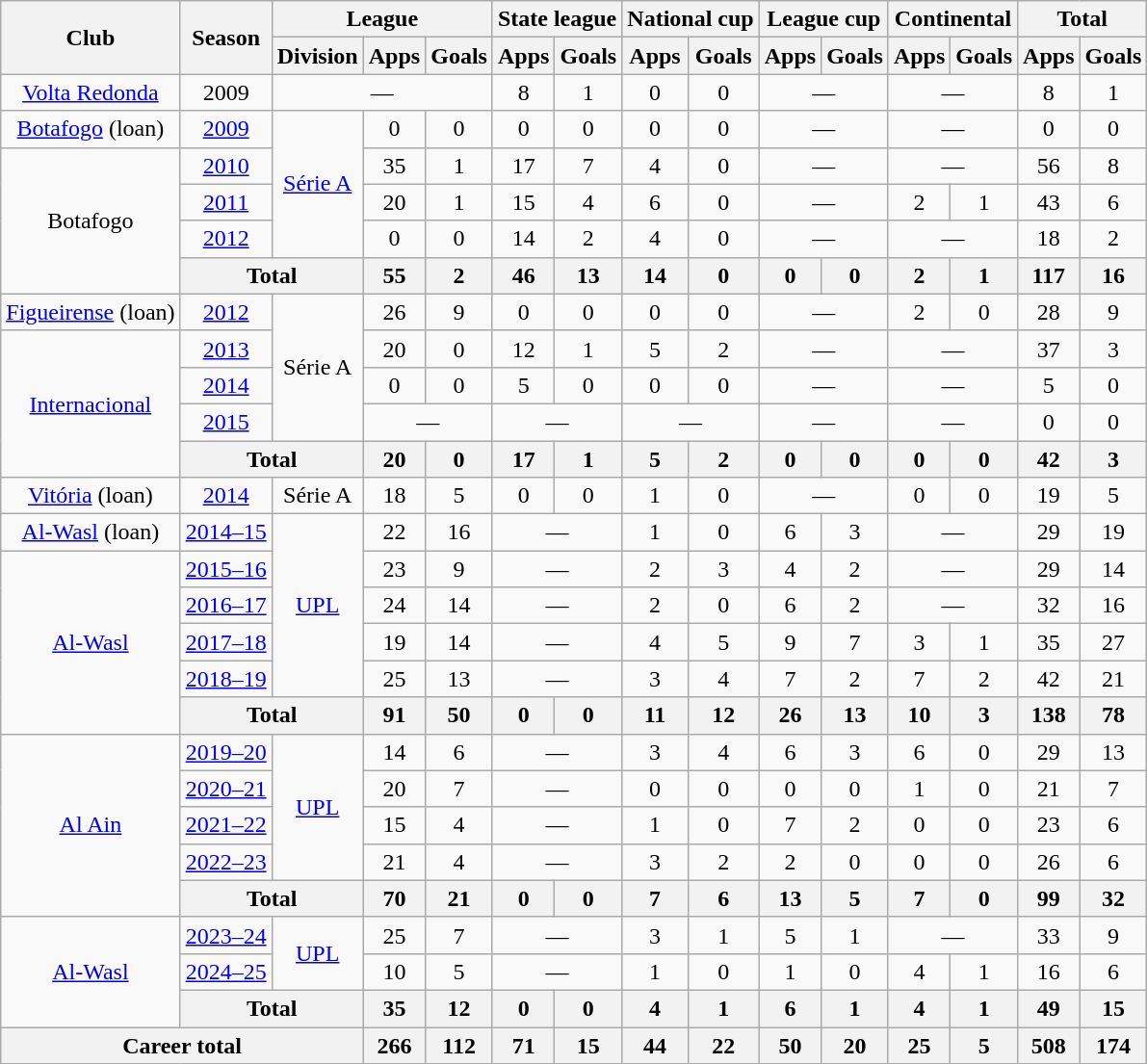<table class="wikitable" style="text-align:center">
<tr>
<th rowspan="2">Club</th>
<th rowspan="2">Season</th>
<th colspan="3">League</th>
<th colspan="2">State league</th>
<th colspan="2">National cup</th>
<th colspan="2">League cup</th>
<th colspan="2">Continental</th>
<th colspan="2">Total</th>
</tr>
<tr>
<th>Division</th>
<th>Apps</th>
<th>Goals</th>
<th>Apps</th>
<th>Goals</th>
<th>Apps</th>
<th>Goals</th>
<th>Apps</th>
<th>Goals</th>
<th>Apps</th>
<th>Goals</th>
<th>Apps</th>
<th>Goals</th>
</tr>
<tr>
<td><a href='#'>Volta Redonda</a></td>
<td>2009</td>
<td colspan="3">—</td>
<td>8</td>
<td>1</td>
<td>0</td>
<td>0</td>
<td colspan="2">—</td>
<td colspan="2">—</td>
<td>8</td>
<td>1</td>
</tr>
<tr>
<td><a href='#'>Botafogo</a> (loan)</td>
<td><a href='#'>2009</a></td>
<td rowspan="4"><a href='#'>Série A</a></td>
<td>0</td>
<td>0</td>
<td>0</td>
<td>0</td>
<td>0</td>
<td>0</td>
<td colspan="2">—</td>
<td colspan="2">—</td>
<td>0</td>
<td>0</td>
</tr>
<tr>
<td rowspan="4">Botafogo</td>
<td><a href='#'>2010</a></td>
<td>35</td>
<td>1</td>
<td>17</td>
<td>7</td>
<td>4</td>
<td>0</td>
<td colspan="2">—</td>
<td colspan="2">—</td>
<td>56</td>
<td>8</td>
</tr>
<tr>
<td><a href='#'>2011</a></td>
<td>20</td>
<td>1</td>
<td>15</td>
<td>4</td>
<td>6</td>
<td>0</td>
<td colspan="2">—</td>
<td>2</td>
<td>1</td>
<td>43</td>
<td>6</td>
</tr>
<tr>
<td><a href='#'>2012</a></td>
<td>0</td>
<td>0</td>
<td>14</td>
<td>2</td>
<td>4</td>
<td>0</td>
<td colspan="2">—</td>
<td colspan="2">—</td>
<td>18</td>
<td>2</td>
</tr>
<tr>
<th colspan="2">Total</th>
<th>55</th>
<th>2</th>
<th>46</th>
<th>13</th>
<th>14</th>
<th>0</th>
<th>0</th>
<th>0</th>
<th>2</th>
<th>1</th>
<th>117</th>
<th>16</th>
</tr>
<tr>
<td><a href='#'>Figueirense</a> (loan)</td>
<td><a href='#'>2012</a></td>
<td rowspan="4">Série A</td>
<td>26</td>
<td>9</td>
<td>0</td>
<td>0</td>
<td>0</td>
<td>0</td>
<td colspan="2">—</td>
<td>2</td>
<td>0</td>
<td>28</td>
<td>9</td>
</tr>
<tr>
<td rowspan="4"><a href='#'>Internacional</a></td>
<td><a href='#'>2013</a></td>
<td>20</td>
<td>0</td>
<td>12</td>
<td>1</td>
<td>5</td>
<td>2</td>
<td colspan="2">—</td>
<td colspan="2">—</td>
<td>37</td>
<td>3</td>
</tr>
<tr>
<td><a href='#'>2014</a></td>
<td>0</td>
<td>0</td>
<td>5</td>
<td>0</td>
<td>0</td>
<td>0</td>
<td colspan="2">—</td>
<td colspan="2">—</td>
<td>5</td>
<td>0</td>
</tr>
<tr>
<td><a href='#'>2015</a></td>
<td colspan="2">—</td>
<td colspan="2">—</td>
<td colspan="2">—</td>
<td colspan="2">—</td>
<td colspan="2">—</td>
<td>0</td>
<td>0</td>
</tr>
<tr>
<th colspan="2">Total</th>
<th>20</th>
<th>0</th>
<th>17</th>
<th>1</th>
<th>5</th>
<th>2</th>
<th>0</th>
<th>0</th>
<th>0</th>
<th>0</th>
<th>42</th>
<th>3</th>
</tr>
<tr>
<td><a href='#'>Vitória</a> (loan)</td>
<td><a href='#'>2014</a></td>
<td>Série A</td>
<td>18</td>
<td>5</td>
<td>0</td>
<td>0</td>
<td>1</td>
<td>0</td>
<td colspan="2">—</td>
<td>0</td>
<td>0</td>
<td>19</td>
<td>5</td>
</tr>
<tr>
<td><a href='#'>Al-Wasl</a> (loan)</td>
<td><a href='#'>2014–15</a></td>
<td rowspan="5"><a href='#'>UPL</a></td>
<td>22</td>
<td>16</td>
<td colspan="2">—</td>
<td>1</td>
<td>0</td>
<td>6</td>
<td>3</td>
<td colspan="2">—</td>
<td>29</td>
<td>19</td>
</tr>
<tr>
<td rowspan="5"><a href='#'>Al-Wasl</a></td>
<td><a href='#'>2015–16</a></td>
<td>23</td>
<td>9</td>
<td colspan="2">—</td>
<td>2</td>
<td>3</td>
<td>4</td>
<td>2</td>
<td colspan="2">—</td>
<td>29</td>
<td>14</td>
</tr>
<tr>
<td><a href='#'>2016–17</a></td>
<td>24</td>
<td>14</td>
<td colspan="2">—</td>
<td>2</td>
<td>0</td>
<td>6</td>
<td>2</td>
<td colspan="2">—</td>
<td>32</td>
<td>16</td>
</tr>
<tr>
<td><a href='#'>2017–18</a></td>
<td>19</td>
<td>14</td>
<td colspan="2">—</td>
<td>4</td>
<td>5</td>
<td>9</td>
<td>7</td>
<td>3</td>
<td>1</td>
<td>35</td>
<td>27</td>
</tr>
<tr>
<td><a href='#'>2018–19</a></td>
<td>25</td>
<td>13</td>
<td colspan="2">—</td>
<td>3</td>
<td>4</td>
<td>7</td>
<td>2</td>
<td>7</td>
<td>2</td>
<td>42</td>
<td>21</td>
</tr>
<tr>
<th colspan="2">Total</th>
<th>91</th>
<th>50</th>
<th>0</th>
<th>0</th>
<th>11</th>
<th>12</th>
<th>26</th>
<th>13</th>
<th>10</th>
<th>3</th>
<th>138</th>
<th>78</th>
</tr>
<tr>
<td rowspan="5"><a href='#'>Al Ain</a></td>
<td><a href='#'>2019–20</a></td>
<td rowspan="4"><a href='#'>UPL</a></td>
<td>14</td>
<td>6</td>
<td colspan="2">—</td>
<td>3</td>
<td>4</td>
<td>6</td>
<td>3</td>
<td>6</td>
<td>0</td>
<td>29</td>
<td>13</td>
</tr>
<tr>
<td><a href='#'>2020–21</a></td>
<td>20</td>
<td>7</td>
<td colspan="2">—</td>
<td>0</td>
<td>0</td>
<td>0</td>
<td>0</td>
<td>1</td>
<td>0</td>
<td>21</td>
<td>7</td>
</tr>
<tr>
<td><a href='#'>2021–22</a></td>
<td>15</td>
<td>4</td>
<td colspan="2">—</td>
<td>1</td>
<td>0</td>
<td>7</td>
<td>2</td>
<td>0</td>
<td>0</td>
<td>23</td>
<td>6</td>
</tr>
<tr>
<td><a href='#'>2022–23</a></td>
<td>21</td>
<td>4</td>
<td colspan="2">—</td>
<td>3</td>
<td>2</td>
<td>2</td>
<td>0</td>
<td>0</td>
<td>0</td>
<td>26</td>
<td>6</td>
</tr>
<tr>
<th colspan="2">Total</th>
<th>70</th>
<th>21</th>
<th>0</th>
<th>0</th>
<th>7</th>
<th>6</th>
<th>13</th>
<th>5</th>
<th>7</th>
<th>0</th>
<th>99</th>
<th>32</th>
</tr>
<tr>
<td rowspan="3"><a href='#'>Al-Wasl</a></td>
<td><a href='#'>2023–24</a></td>
<td rowspan="2"><a href='#'>UPL</a></td>
<td>25</td>
<td>7</td>
<td colspan="2">—</td>
<td>3</td>
<td>1</td>
<td>5</td>
<td>1</td>
<td colspan="2">—</td>
<td>33</td>
<td>9</td>
</tr>
<tr>
<td><a href='#'>2024–25</a></td>
<td>10</td>
<td>5</td>
<td colspan="2">—</td>
<td>1</td>
<td>0</td>
<td>1</td>
<td>0</td>
<td>4</td>
<td>1</td>
<td>16</td>
<td>6</td>
</tr>
<tr>
<th colspan="2">Total</th>
<th>35</th>
<th>12</th>
<th>0</th>
<th>0</th>
<th>4</th>
<th>1</th>
<th>6</th>
<th>1</th>
<th>4</th>
<th>1</th>
<th>49</th>
<th>15</th>
</tr>
<tr>
<th colspan="3">Career total</th>
<th>266</th>
<th>112</th>
<th>71</th>
<th>15</th>
<th>44</th>
<th>22</th>
<th>50</th>
<th>20</th>
<th>25</th>
<th>5</th>
<th>508</th>
<th>174</th>
</tr>
</table>
